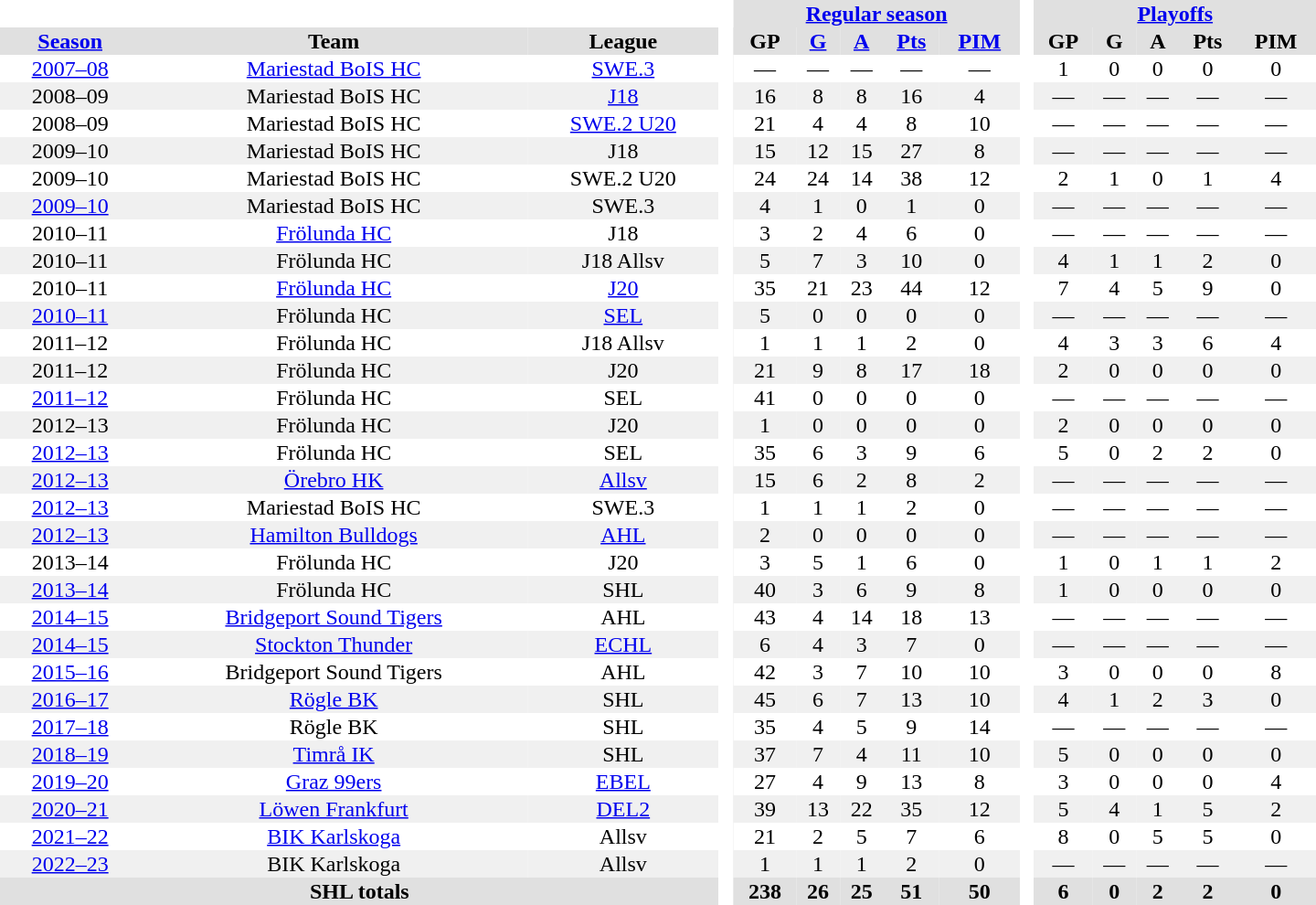<table border="0" cellpadding="1" cellspacing="0" style="text-align:center; width:60em">
<tr bgcolor="#e0e0e0">
<th colspan="3" bgcolor="#ffffff"> </th>
<th rowspan="99" bgcolor="#ffffff"> </th>
<th colspan="5"><a href='#'>Regular season</a></th>
<th rowspan="99" bgcolor="#ffffff"> </th>
<th colspan="5"><a href='#'>Playoffs</a></th>
</tr>
<tr bgcolor="#e0e0e0">
<th><a href='#'>Season</a></th>
<th>Team</th>
<th>League</th>
<th>GP</th>
<th><a href='#'>G</a></th>
<th><a href='#'>A</a></th>
<th><a href='#'>Pts</a></th>
<th><a href='#'>PIM</a></th>
<th>GP</th>
<th>G</th>
<th>A</th>
<th>Pts</th>
<th>PIM</th>
</tr>
<tr>
<td><a href='#'>2007–08</a></td>
<td><a href='#'>Mariestad BoIS HC</a></td>
<td><a href='#'>SWE.3</a></td>
<td>—</td>
<td>—</td>
<td>—</td>
<td>—</td>
<td>—</td>
<td>1</td>
<td>0</td>
<td>0</td>
<td>0</td>
<td>0</td>
</tr>
<tr bgcolor="#f0f0f0">
<td>2008–09</td>
<td>Mariestad BoIS HC</td>
<td><a href='#'>J18</a></td>
<td>16</td>
<td>8</td>
<td>8</td>
<td>16</td>
<td>4</td>
<td>—</td>
<td>—</td>
<td>—</td>
<td>—</td>
<td>—</td>
</tr>
<tr>
<td>2008–09</td>
<td>Mariestad BoIS HC</td>
<td><a href='#'>SWE.2 U20</a></td>
<td>21</td>
<td>4</td>
<td>4</td>
<td>8</td>
<td>10</td>
<td>—</td>
<td>—</td>
<td>—</td>
<td>—</td>
<td>—</td>
</tr>
<tr bgcolor="#f0f0f0">
<td>2009–10</td>
<td>Mariestad BoIS HC</td>
<td>J18</td>
<td>15</td>
<td>12</td>
<td>15</td>
<td>27</td>
<td>8</td>
<td>—</td>
<td>—</td>
<td>—</td>
<td>—</td>
<td>—</td>
</tr>
<tr>
<td>2009–10</td>
<td>Mariestad BoIS HC</td>
<td>SWE.2 U20</td>
<td>24</td>
<td>24</td>
<td>14</td>
<td>38</td>
<td>12</td>
<td>2</td>
<td>1</td>
<td>0</td>
<td>1</td>
<td>4</td>
</tr>
<tr bgcolor="#f0f0f0">
<td><a href='#'>2009–10</a></td>
<td>Mariestad BoIS HC</td>
<td>SWE.3</td>
<td>4</td>
<td>1</td>
<td>0</td>
<td>1</td>
<td>0</td>
<td>—</td>
<td>—</td>
<td>—</td>
<td>—</td>
<td>—</td>
</tr>
<tr>
<td>2010–11</td>
<td><a href='#'>Frölunda HC</a></td>
<td>J18</td>
<td>3</td>
<td>2</td>
<td>4</td>
<td>6</td>
<td>0</td>
<td>—</td>
<td>—</td>
<td>—</td>
<td>—</td>
<td>—</td>
</tr>
<tr bgcolor="#f0f0f0">
<td>2010–11</td>
<td>Frölunda HC</td>
<td>J18 Allsv</td>
<td>5</td>
<td>7</td>
<td>3</td>
<td>10</td>
<td>0</td>
<td>4</td>
<td>1</td>
<td>1</td>
<td>2</td>
<td>0</td>
</tr>
<tr>
<td>2010–11</td>
<td><a href='#'>Frölunda HC</a></td>
<td><a href='#'>J20</a></td>
<td>35</td>
<td>21</td>
<td>23</td>
<td>44</td>
<td>12</td>
<td>7</td>
<td>4</td>
<td>5</td>
<td>9</td>
<td>0</td>
</tr>
<tr bgcolor="#f0f0f0">
<td><a href='#'>2010–11</a></td>
<td>Frölunda HC</td>
<td><a href='#'>SEL</a></td>
<td>5</td>
<td>0</td>
<td>0</td>
<td>0</td>
<td>0</td>
<td>—</td>
<td>—</td>
<td>—</td>
<td>—</td>
<td>—</td>
</tr>
<tr>
<td>2011–12</td>
<td>Frölunda HC</td>
<td>J18 Allsv</td>
<td>1</td>
<td>1</td>
<td>1</td>
<td>2</td>
<td>0</td>
<td>4</td>
<td>3</td>
<td>3</td>
<td>6</td>
<td>4</td>
</tr>
<tr bgcolor="#f0f0f0">
<td>2011–12</td>
<td>Frölunda HC</td>
<td>J20</td>
<td>21</td>
<td>9</td>
<td>8</td>
<td>17</td>
<td>18</td>
<td>2</td>
<td>0</td>
<td>0</td>
<td>0</td>
<td>0</td>
</tr>
<tr>
<td><a href='#'>2011–12</a></td>
<td>Frölunda HC</td>
<td>SEL</td>
<td>41</td>
<td>0</td>
<td>0</td>
<td>0</td>
<td>0</td>
<td>—</td>
<td>—</td>
<td>—</td>
<td>—</td>
<td>—</td>
</tr>
<tr bgcolor="#f0f0f0">
<td>2012–13</td>
<td>Frölunda HC</td>
<td>J20</td>
<td>1</td>
<td>0</td>
<td>0</td>
<td>0</td>
<td>0</td>
<td>2</td>
<td>0</td>
<td>0</td>
<td>0</td>
<td>0</td>
</tr>
<tr>
<td><a href='#'>2012–13</a></td>
<td>Frölunda HC</td>
<td>SEL</td>
<td>35</td>
<td>6</td>
<td>3</td>
<td>9</td>
<td>6</td>
<td>5</td>
<td>0</td>
<td>2</td>
<td>2</td>
<td>0</td>
</tr>
<tr bgcolor="#f0f0f0">
<td><a href='#'>2012–13</a></td>
<td><a href='#'>Örebro HK</a></td>
<td><a href='#'>Allsv</a></td>
<td>15</td>
<td>6</td>
<td>2</td>
<td>8</td>
<td>2</td>
<td>—</td>
<td>—</td>
<td>—</td>
<td>—</td>
<td>—</td>
</tr>
<tr>
<td><a href='#'>2012–13</a></td>
<td>Mariestad BoIS HC</td>
<td>SWE.3</td>
<td>1</td>
<td>1</td>
<td>1</td>
<td>2</td>
<td>0</td>
<td>—</td>
<td>—</td>
<td>—</td>
<td>—</td>
<td>—</td>
</tr>
<tr bgcolor="#f0f0f0">
<td><a href='#'>2012–13</a></td>
<td><a href='#'>Hamilton Bulldogs</a></td>
<td><a href='#'>AHL</a></td>
<td>2</td>
<td>0</td>
<td>0</td>
<td>0</td>
<td>0</td>
<td>—</td>
<td>—</td>
<td>—</td>
<td>—</td>
<td>—</td>
</tr>
<tr>
<td>2013–14</td>
<td>Frölunda HC</td>
<td>J20</td>
<td>3</td>
<td>5</td>
<td>1</td>
<td>6</td>
<td>0</td>
<td>1</td>
<td>0</td>
<td>1</td>
<td>1</td>
<td>2</td>
</tr>
<tr bgcolor="#f0f0f0">
<td><a href='#'>2013–14</a></td>
<td>Frölunda HC</td>
<td>SHL</td>
<td>40</td>
<td>3</td>
<td>6</td>
<td>9</td>
<td>8</td>
<td>1</td>
<td>0</td>
<td>0</td>
<td>0</td>
<td>0</td>
</tr>
<tr>
<td><a href='#'>2014–15</a></td>
<td><a href='#'>Bridgeport Sound Tigers</a></td>
<td>AHL</td>
<td>43</td>
<td>4</td>
<td>14</td>
<td>18</td>
<td>13</td>
<td>—</td>
<td>—</td>
<td>—</td>
<td>—</td>
<td>—</td>
</tr>
<tr bgcolor="#f0f0f0">
<td><a href='#'>2014–15</a></td>
<td><a href='#'>Stockton Thunder</a></td>
<td><a href='#'>ECHL</a></td>
<td>6</td>
<td>4</td>
<td>3</td>
<td>7</td>
<td>0</td>
<td>—</td>
<td>—</td>
<td>—</td>
<td>—</td>
<td>—</td>
</tr>
<tr>
<td><a href='#'>2015–16</a></td>
<td>Bridgeport Sound Tigers</td>
<td>AHL</td>
<td>42</td>
<td>3</td>
<td>7</td>
<td>10</td>
<td>10</td>
<td>3</td>
<td>0</td>
<td>0</td>
<td>0</td>
<td>8</td>
</tr>
<tr bgcolor="#f0f0f0">
<td><a href='#'>2016–17</a></td>
<td><a href='#'>Rögle BK</a></td>
<td>SHL</td>
<td>45</td>
<td>6</td>
<td>7</td>
<td>13</td>
<td>10</td>
<td>4</td>
<td>1</td>
<td>2</td>
<td>3</td>
<td>0</td>
</tr>
<tr>
<td><a href='#'>2017–18</a></td>
<td>Rögle BK</td>
<td>SHL</td>
<td>35</td>
<td>4</td>
<td>5</td>
<td>9</td>
<td>14</td>
<td>—</td>
<td>—</td>
<td>—</td>
<td>—</td>
<td>—</td>
</tr>
<tr bgcolor="#f0f0f0">
<td><a href='#'>2018–19</a></td>
<td><a href='#'>Timrå IK</a></td>
<td>SHL</td>
<td>37</td>
<td>7</td>
<td>4</td>
<td>11</td>
<td>10</td>
<td>5</td>
<td>0</td>
<td>0</td>
<td>0</td>
<td>0</td>
</tr>
<tr>
<td><a href='#'>2019–20</a></td>
<td><a href='#'>Graz 99ers</a></td>
<td><a href='#'>EBEL</a></td>
<td>27</td>
<td>4</td>
<td>9</td>
<td>13</td>
<td>8</td>
<td>3</td>
<td>0</td>
<td>0</td>
<td>0</td>
<td>4</td>
</tr>
<tr bgcolor="#f0f0f0">
<td><a href='#'>2020–21</a></td>
<td><a href='#'>Löwen Frankfurt</a></td>
<td><a href='#'>DEL2</a></td>
<td>39</td>
<td>13</td>
<td>22</td>
<td>35</td>
<td>12</td>
<td>5</td>
<td>4</td>
<td>1</td>
<td>5</td>
<td>2</td>
</tr>
<tr>
<td><a href='#'>2021–22</a></td>
<td><a href='#'>BIK Karlskoga</a></td>
<td>Allsv</td>
<td>21</td>
<td>2</td>
<td>5</td>
<td>7</td>
<td>6</td>
<td>8</td>
<td>0</td>
<td>5</td>
<td>5</td>
<td>0</td>
</tr>
<tr bgcolor="#f0f0f0">
<td><a href='#'>2022–23</a></td>
<td>BIK Karlskoga</td>
<td>Allsv</td>
<td>1</td>
<td>1</td>
<td>1</td>
<td>2</td>
<td>0</td>
<td>—</td>
<td>—</td>
<td>—</td>
<td>—</td>
<td>—</td>
</tr>
<tr bgcolor="#e0e0e0">
<th colspan="3">SHL totals</th>
<th>238</th>
<th>26</th>
<th>25</th>
<th>51</th>
<th>50</th>
<th>6</th>
<th>0</th>
<th>2</th>
<th>2</th>
<th>0</th>
</tr>
</table>
